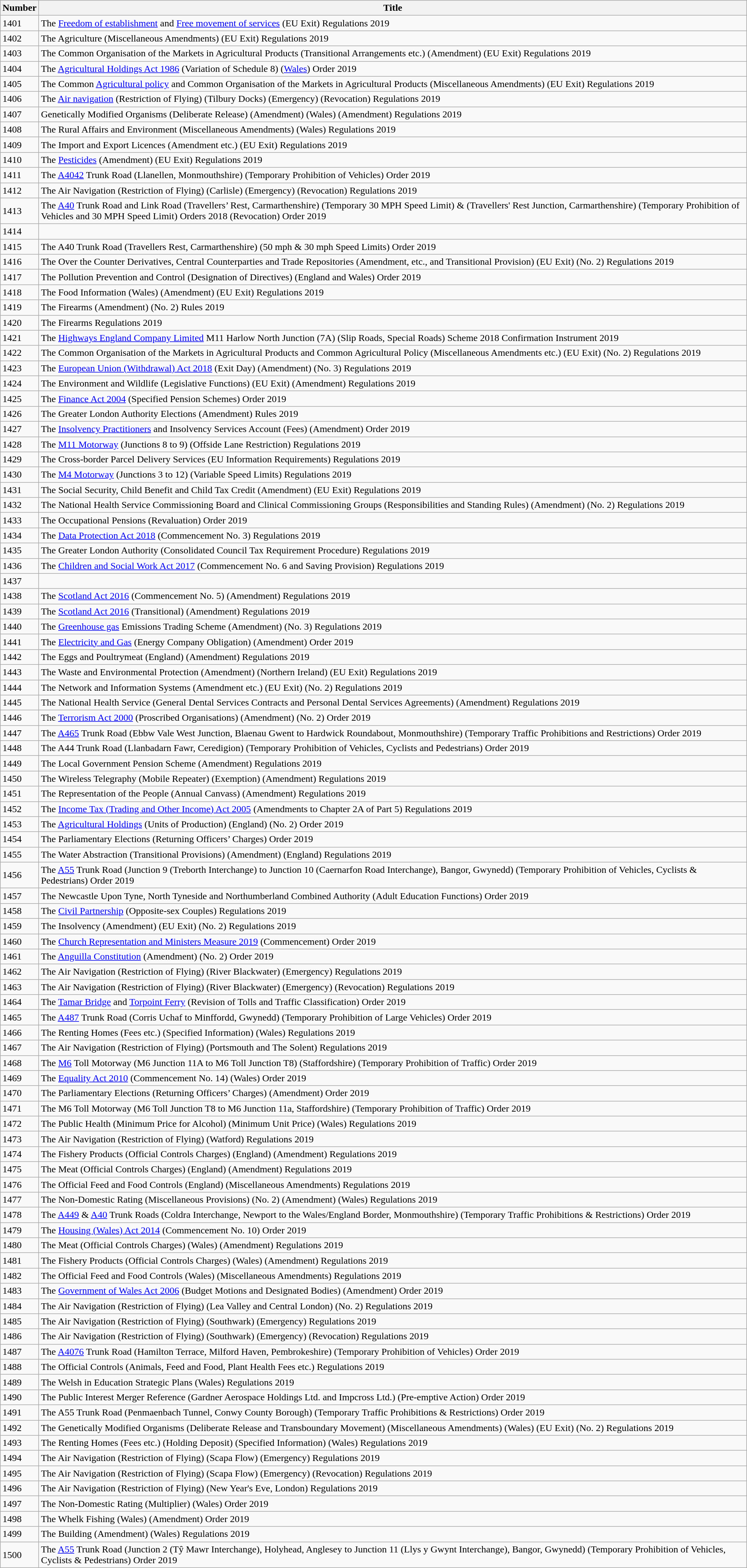<table class="wikitable collapsible">
<tr>
<th>Number</th>
<th>Title</th>
</tr>
<tr>
<td>1401</td>
<td>The <a href='#'>Freedom of establishment</a> and <a href='#'>Free movement of services</a> (EU Exit) Regulations 2019</td>
</tr>
<tr>
<td>1402</td>
<td>The Agriculture (Miscellaneous Amendments) (EU Exit) Regulations 2019</td>
</tr>
<tr>
<td>1403</td>
<td>The Common Organisation of the Markets in Agricultural Products (Transitional Arrangements etc.) (Amendment) (EU Exit) Regulations 2019</td>
</tr>
<tr>
<td>1404</td>
<td>The <a href='#'>Agricultural Holdings Act 1986</a> (Variation of Schedule 8) (<a href='#'>Wales</a>) Order 2019</td>
</tr>
<tr>
<td>1405</td>
<td>The Common <a href='#'>Agricultural policy</a> and Common Organisation of the Markets in Agricultural Products (Miscellaneous Amendments) (EU Exit) Regulations 2019</td>
</tr>
<tr>
<td>1406</td>
<td>The <a href='#'>Air navigation</a> (Restriction of Flying) (Tilbury Docks) (Emergency) (Revocation) Regulations 2019</td>
</tr>
<tr>
<td>1407</td>
<td The >Genetically Modified Organisms (Deliberate Release) (Amendment) (Wales) (Amendment) Regulations 2019</td>
</tr>
<tr>
<td>1408</td>
<td>The Rural Affairs and Environment (Miscellaneous Amendments) (Wales) Regulations 2019</td>
</tr>
<tr>
<td>1409</td>
<td>The Import and Export Licences (Amendment etc.) (EU Exit) Regulations 2019</td>
</tr>
<tr>
<td>1410</td>
<td>The <a href='#'>Pesticides</a> (Amendment) (EU Exit) Regulations 2019</td>
</tr>
<tr>
<td>1411</td>
<td>The <a href='#'>A4042</a> Trunk Road (Llanellen, Monmouthshire) (Temporary Prohibition of Vehicles) Order 2019</td>
</tr>
<tr>
<td>1412</td>
<td>The Air Navigation (Restriction of Flying) (Carlisle) (Emergency) (Revocation) Regulations 2019</td>
</tr>
<tr>
<td>1413</td>
<td>The <a href='#'>A40</a> Trunk Road and Link Road (Travellers’ Rest, Carmarthenshire) (Temporary 30 MPH Speed Limit) & (Travellers' Rest Junction, Carmarthenshire) (Temporary Prohibition of Vehicles and 30 MPH Speed Limit) Orders 2018 (Revocation) Order 2019</td>
</tr>
<tr>
<td>1414</td>
<td></td>
</tr>
<tr>
<td>1415</td>
<td>The A40 Trunk Road (Travellers Rest, Carmarthenshire) (50 mph & 30 mph Speed Limits) Order 2019</td>
</tr>
<tr>
<td>1416</td>
<td>The Over the Counter Derivatives, Central Counterparties and Trade Repositories (Amendment, etc., and Transitional Provision) (EU Exit) (No. 2) Regulations 2019</td>
</tr>
<tr>
<td>1417</td>
<td>The Pollution Prevention and Control (Designation of Directives) (England and Wales) Order 2019</td>
</tr>
<tr>
<td>1418</td>
<td>The Food Information (Wales) (Amendment) (EU Exit) Regulations 2019</td>
</tr>
<tr>
<td>1419</td>
<td>The Firearms (Amendment) (No. 2) Rules 2019</td>
</tr>
<tr>
<td>1420</td>
<td>The Firearms Regulations 2019</td>
</tr>
<tr>
<td>1421</td>
<td>The <a href='#'>Highways England Company Limited</a> M11 Harlow North Junction (7A) (Slip Roads, Special Roads) Scheme 2018 Confirmation Instrument 2019</td>
</tr>
<tr>
<td>1422</td>
<td>The Common Organisation of the Markets in Agricultural Products and Common Agricultural Policy (Miscellaneous Amendments etc.) (EU Exit) (No. 2) Regulations 2019</td>
</tr>
<tr>
<td>1423</td>
<td>The <a href='#'>European Union (Withdrawal) Act 2018</a> (Exit Day) (Amendment) (No. 3) Regulations 2019</td>
</tr>
<tr>
<td>1424</td>
<td>The Environment and Wildlife (Legislative Functions) (EU Exit) (Amendment) Regulations 2019</td>
</tr>
<tr>
<td>1425</td>
<td>The <a href='#'>Finance Act 2004</a> (Specified Pension Schemes) Order 2019</td>
</tr>
<tr>
<td>1426</td>
<td>The Greater London Authority Elections (Amendment) Rules 2019</td>
</tr>
<tr>
<td>1427</td>
<td>The <a href='#'>Insolvency Practitioners</a> and Insolvency Services Account (Fees) (Amendment) Order 2019</td>
</tr>
<tr>
<td>1428</td>
<td>The <a href='#'>M11 Motorway</a> (Junctions 8 to 9) (Offside Lane Restriction) Regulations 2019</td>
</tr>
<tr>
<td>1429</td>
<td>The Cross-border Parcel Delivery Services (EU Information Requirements) Regulations 2019</td>
</tr>
<tr>
<td>1430</td>
<td>The <a href='#'>M4 Motorway</a> (Junctions 3 to 12) (Variable Speed Limits) Regulations 2019</td>
</tr>
<tr>
<td>1431</td>
<td>The Social Security, Child Benefit and Child Tax Credit (Amendment) (EU Exit) Regulations 2019</td>
</tr>
<tr>
<td>1432</td>
<td>The National Health Service Commissioning Board and Clinical Commissioning Groups (Responsibilities and Standing Rules) (Amendment) (No. 2) Regulations 2019</td>
</tr>
<tr>
<td>1433</td>
<td>The Occupational Pensions (Revaluation) Order 2019</td>
</tr>
<tr>
<td>1434</td>
<td>The <a href='#'>Data Protection Act 2018</a> (Commencement No. 3) Regulations 2019</td>
</tr>
<tr>
<td>1435</td>
<td>The Greater London Authority (Consolidated Council Tax Requirement Procedure) Regulations 2019</td>
</tr>
<tr>
<td>1436</td>
<td>The <a href='#'>Children and Social Work Act 2017</a> (Commencement No. 6 and Saving Provision) Regulations 2019</td>
</tr>
<tr>
<td>1437</td>
<td></td>
</tr>
<tr>
<td>1438</td>
<td>The <a href='#'>Scotland Act 2016</a> (Commencement No. 5) (Amendment) Regulations 2019</td>
</tr>
<tr>
<td>1439</td>
<td>The <a href='#'>Scotland Act 2016</a> (Transitional) (Amendment) Regulations 2019</td>
</tr>
<tr>
<td>1440</td>
<td>The <a href='#'>Greenhouse gas</a> Emissions Trading Scheme (Amendment) (No. 3) Regulations 2019</td>
</tr>
<tr>
<td>1441</td>
<td>The <a href='#'>Electricity and Gas</a> (Energy Company Obligation) (Amendment) Order 2019</td>
</tr>
<tr>
<td>1442</td>
<td>The Eggs and Poultrymeat (England) (Amendment) Regulations 2019</td>
</tr>
<tr>
<td>1443</td>
<td>The Waste and Environmental Protection (Amendment) (Northern Ireland) (EU Exit) Regulations 2019</td>
</tr>
<tr>
<td>1444</td>
<td>The Network and Information Systems (Amendment etc.) (EU Exit) (No. 2) Regulations 2019</td>
</tr>
<tr>
<td>1445</td>
<td>The National Health Service (General Dental Services Contracts and Personal Dental Services Agreements) (Amendment) Regulations 2019</td>
</tr>
<tr>
<td>1446</td>
<td>The <a href='#'>Terrorism Act 2000</a> (Proscribed Organisations) (Amendment) (No. 2) Order 2019</td>
</tr>
<tr>
<td>1447</td>
<td>The <a href='#'>A465</a> Trunk Road (Ebbw Vale West Junction, Blaenau Gwent to Hardwick Roundabout, Monmouthshire) (Temporary Traffic Prohibitions and Restrictions) Order 2019</td>
</tr>
<tr>
<td>1448</td>
<td>The A44 Trunk Road (Llanbadarn Fawr, Ceredigion) (Temporary Prohibition of Vehicles, Cyclists and Pedestrians) Order 2019</td>
</tr>
<tr>
<td>1449</td>
<td>The Local Government Pension Scheme (Amendment) Regulations 2019</td>
</tr>
<tr>
<td>1450</td>
<td>The Wireless Telegraphy (Mobile Repeater) (Exemption) (Amendment) Regulations 2019</td>
</tr>
<tr>
<td>1451</td>
<td>The Representation of the People (Annual Canvass) (Amendment) Regulations 2019</td>
</tr>
<tr>
<td>1452</td>
<td>The <a href='#'>Income Tax (Trading and Other Income) Act 2005</a> (Amendments to Chapter 2A of Part 5) Regulations 2019</td>
</tr>
<tr>
<td>1453</td>
<td>The <a href='#'>Agricultural Holdings</a> (Units of Production) (England) (No. 2) Order 2019</td>
</tr>
<tr>
<td>1454</td>
<td>The Parliamentary Elections (Returning Officers’ Charges) Order 2019</td>
</tr>
<tr>
<td>1455</td>
<td>The Water Abstraction (Transitional Provisions) (Amendment) (England) Regulations 2019</td>
</tr>
<tr>
<td>1456</td>
<td>The <a href='#'>A55</a> Trunk Road (Junction 9 (Treborth Interchange) to Junction 10 (Caernarfon Road Interchange), Bangor, Gwynedd) (Temporary Prohibition of Vehicles, Cyclists & Pedestrians) Order 2019</td>
</tr>
<tr>
<td>1457</td>
<td>The Newcastle Upon Tyne, North Tyneside and Northumberland Combined Authority (Adult Education Functions) Order 2019</td>
</tr>
<tr>
<td>1458</td>
<td>The <a href='#'>Civil Partnership</a> (Opposite-sex Couples) Regulations 2019</td>
</tr>
<tr>
<td>1459</td>
<td>The Insolvency (Amendment) (EU Exit) (No. 2) Regulations 2019</td>
</tr>
<tr>
<td>1460</td>
<td>The <a href='#'>Church Representation and Ministers Measure 2019</a> (Commencement) Order 2019</td>
</tr>
<tr>
<td>1461</td>
<td>The <a href='#'>Anguilla Constitution</a> (Amendment) (No. 2) Order 2019</td>
</tr>
<tr>
<td>1462</td>
<td>The Air Navigation (Restriction of Flying) (River Blackwater) (Emergency) Regulations 2019</td>
</tr>
<tr>
<td>1463</td>
<td>The Air Navigation (Restriction of Flying) (River Blackwater) (Emergency) (Revocation) Regulations 2019</td>
</tr>
<tr>
<td>1464</td>
<td>The <a href='#'>Tamar Bridge</a> and <a href='#'>Torpoint Ferry</a> (Revision of Tolls and Traffic Classification) Order 2019</td>
</tr>
<tr>
<td>1465</td>
<td>The <a href='#'>A487</a> Trunk Road (Corris Uchaf to Minffordd, Gwynedd) (Temporary Prohibition of Large Vehicles) Order 2019</td>
</tr>
<tr>
<td>1466</td>
<td>The Renting Homes (Fees etc.) (Specified Information) (Wales) Regulations 2019</td>
</tr>
<tr>
<td>1467</td>
<td>The Air Navigation (Restriction of Flying) (Portsmouth and The Solent) Regulations 2019</td>
</tr>
<tr>
<td>1468</td>
<td>The <a href='#'>M6</a> Toll Motorway (M6 Junction 11A to M6 Toll Junction T8) (Staffordshire) (Temporary Prohibition of Traffic) Order 2019</td>
</tr>
<tr>
<td>1469</td>
<td>The <a href='#'>Equality Act 2010</a> (Commencement No. 14) (Wales) Order 2019</td>
</tr>
<tr>
<td>1470</td>
<td>The Parliamentary Elections (Returning Officers’ Charges) (Amendment) Order 2019</td>
</tr>
<tr>
<td>1471</td>
<td>The M6 Toll Motorway (M6 Toll Junction T8 to M6 Junction 11a, Staffordshire) (Temporary Prohibition of Traffic) Order 2019</td>
</tr>
<tr>
<td>1472</td>
<td>The Public Health (Minimum Price for Alcohol) (Minimum Unit Price) (Wales) Regulations 2019</td>
</tr>
<tr>
<td>1473</td>
<td>The Air Navigation (Restriction of Flying) (Watford) Regulations 2019</td>
</tr>
<tr>
<td>1474</td>
<td>The Fishery Products (Official Controls Charges) (England) (Amendment) Regulations 2019</td>
</tr>
<tr>
<td>1475</td>
<td>The Meat (Official Controls Charges) (England) (Amendment) Regulations 2019</td>
</tr>
<tr>
<td>1476</td>
<td>The Official Feed and Food Controls (England) (Miscellaneous Amendments) Regulations 2019</td>
</tr>
<tr>
<td>1477</td>
<td>The Non-Domestic Rating (Miscellaneous Provisions) (No. 2) (Amendment) (Wales) Regulations 2019</td>
</tr>
<tr>
<td>1478</td>
<td>The <a href='#'>A449</a> & <a href='#'>A40</a> Trunk Roads (Coldra Interchange, Newport to the Wales/England Border, Monmouthshire) (Temporary Traffic Prohibitions & Restrictions) Order 2019</td>
</tr>
<tr>
<td>1479</td>
<td>The <a href='#'>Housing (Wales) Act 2014</a> (Commencement No. 10) Order 2019</td>
</tr>
<tr>
<td>1480</td>
<td>The Meat (Official Controls Charges) (Wales) (Amendment) Regulations 2019</td>
</tr>
<tr>
<td>1481</td>
<td>The Fishery Products (Official Controls Charges) (Wales) (Amendment) Regulations 2019</td>
</tr>
<tr>
<td>1482</td>
<td>The Official Feed and Food Controls (Wales) (Miscellaneous Amendments) Regulations 2019</td>
</tr>
<tr>
<td>1483</td>
<td>The <a href='#'>Government of Wales Act 2006</a> (Budget Motions and Designated Bodies) (Amendment) Order 2019</td>
</tr>
<tr>
<td>1484</td>
<td>The Air Navigation (Restriction of Flying) (Lea Valley and Central London) (No. 2) Regulations 2019</td>
</tr>
<tr>
<td>1485</td>
<td>The Air Navigation (Restriction of Flying) (Southwark) (Emergency) Regulations 2019</td>
</tr>
<tr>
<td>1486</td>
<td>The Air Navigation (Restriction of Flying) (Southwark) (Emergency) (Revocation) Regulations 2019</td>
</tr>
<tr>
<td>1487</td>
<td>The <a href='#'>A4076</a> Trunk Road (Hamilton Terrace, Milford Haven, Pembrokeshire) (Temporary Prohibition of Vehicles) Order 2019</td>
</tr>
<tr>
<td>1488</td>
<td>The Official Controls (Animals, Feed and Food, Plant Health Fees etc.) Regulations 2019</td>
</tr>
<tr>
<td>1489</td>
<td>The Welsh in Education Strategic Plans (Wales) Regulations 2019</td>
</tr>
<tr>
<td>1490</td>
<td>The Public Interest Merger Reference (Gardner Aerospace Holdings Ltd. and Impcross Ltd.) (Pre-emptive Action) Order 2019</td>
</tr>
<tr>
<td>1491</td>
<td>The A55 Trunk Road (Penmaenbach Tunnel, Conwy County Borough) (Temporary Traffic Prohibitions & Restrictions) Order 2019</td>
</tr>
<tr>
<td>1492</td>
<td>The Genetically Modified Organisms (Deliberate Release and Transboundary Movement) (Miscellaneous Amendments) (Wales) (EU Exit) (No. 2) Regulations 2019</td>
</tr>
<tr>
<td>1493</td>
<td>The Renting Homes (Fees etc.) (Holding Deposit) (Specified Information) (Wales) Regulations 2019</td>
</tr>
<tr>
<td>1494</td>
<td>The Air Navigation (Restriction of Flying) (Scapa Flow) (Emergency) Regulations 2019</td>
</tr>
<tr>
<td>1495</td>
<td>The Air Navigation (Restriction of Flying) (Scapa Flow) (Emergency) (Revocation) Regulations 2019</td>
</tr>
<tr>
<td>1496</td>
<td>The Air Navigation (Restriction of Flying) (New Year's Eve, London) Regulations 2019</td>
</tr>
<tr>
<td>1497</td>
<td>The Non-Domestic Rating (Multiplier) (Wales) Order 2019</td>
</tr>
<tr>
<td>1498</td>
<td>The Whelk Fishing (Wales) (Amendment) Order 2019</td>
</tr>
<tr>
<td>1499</td>
<td>The Building (Amendment) (Wales) Regulations 2019</td>
</tr>
<tr>
<td>1500</td>
<td>The <a href='#'>A55</a> Trunk Road (Junction 2 (Tŷ Mawr Interchange), Holyhead, Anglesey to Junction 11 (Llys y Gwynt Interchange), Bangor, Gwynedd) (Temporary Prohibition of Vehicles, Cyclists & Pedestrians) Order 2019</td>
</tr>
</table>
